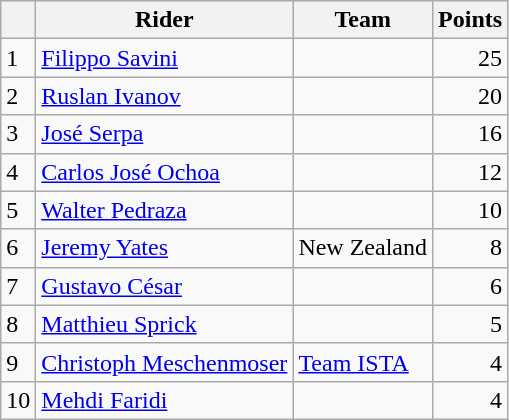<table class=wikitable>
<tr>
<th></th>
<th>Rider</th>
<th>Team</th>
<th>Points</th>
</tr>
<tr>
<td>1</td>
<td> <a href='#'>Filippo Savini</a> </td>
<td></td>
<td align=right>25</td>
</tr>
<tr>
<td>2</td>
<td> <a href='#'>Ruslan Ivanov</a></td>
<td></td>
<td align=right>20</td>
</tr>
<tr>
<td>3</td>
<td> <a href='#'>José Serpa</a></td>
<td></td>
<td align=right>16</td>
</tr>
<tr>
<td>4</td>
<td> <a href='#'>Carlos José Ochoa</a></td>
<td></td>
<td align=right>12</td>
</tr>
<tr>
<td>5</td>
<td> <a href='#'>Walter Pedraza</a></td>
<td></td>
<td align=right>10</td>
</tr>
<tr>
<td>6</td>
<td> <a href='#'>Jeremy Yates</a></td>
<td>New Zealand</td>
<td align=right>8</td>
</tr>
<tr>
<td>7</td>
<td> <a href='#'>Gustavo César</a></td>
<td></td>
<td align=right>6</td>
</tr>
<tr>
<td>8</td>
<td> <a href='#'>Matthieu Sprick</a></td>
<td></td>
<td align=right>5</td>
</tr>
<tr>
<td>9</td>
<td> <a href='#'>Christoph Meschenmoser</a></td>
<td><a href='#'>Team ISTA</a></td>
<td align=right>4</td>
</tr>
<tr>
<td>10</td>
<td> <a href='#'>Mehdi Faridi</a></td>
<td></td>
<td align=right>4</td>
</tr>
</table>
